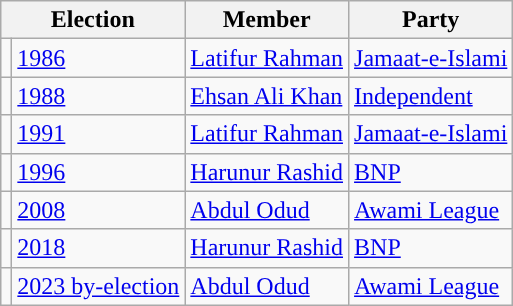<table class="wikitable">
<tr>
<th colspan="2">Election</th>
<th>Member</th>
<th>Party</th>
</tr>
<tr>
<td style="background-color:"></td>
<td><a href='#'>1986</a></td>
<td><a href='#'>Latifur Rahman</a></td>
<td><a href='#'>Jamaat-e-Islami</a></td>
</tr>
<tr>
<td style="background-color:"></td>
<td><a href='#'>1988</a></td>
<td><a href='#'>Ehsan Ali Khan</a></td>
<td><a href='#'>Independent</a></td>
</tr>
<tr>
<td style="background-color:"></td>
<td><a href='#'>1991</a></td>
<td><a href='#'>Latifur Rahman</a></td>
<td><a href='#'>Jamaat-e-Islami</a></td>
</tr>
<tr>
<td style="background-color:"></td>
<td><a href='#'>1996</a></td>
<td><a href='#'>Harunur Rashid</a></td>
<td><a href='#'>BNP</a></td>
</tr>
<tr>
<td style="background-color:"></td>
<td><a href='#'>2008</a></td>
<td><a href='#'>Abdul Odud</a></td>
<td><a href='#'>Awami League</a></td>
</tr>
<tr>
<td style="background-color:"></td>
<td><a href='#'>2018</a></td>
<td><a href='#'>Harunur Rashid</a></td>
<td><a href='#'>BNP</a></td>
</tr>
<tr>
<td style="background-color:"></td>
<td><a href='#'>2023 by-election</a></td>
<td><a href='#'>Abdul Odud</a></td>
<td><a href='#'>Awami League</a></td>
</tr>
</table>
